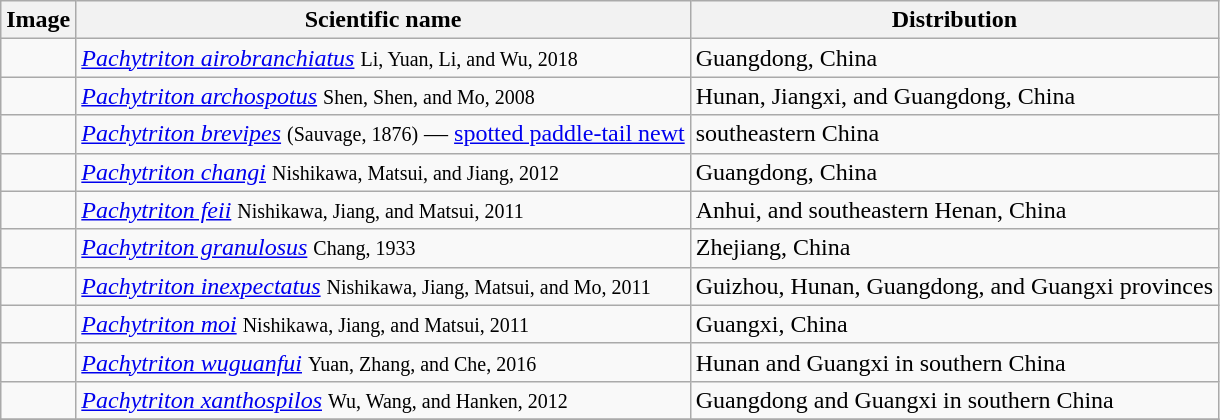<table class="wikitable">
<tr>
<th>Image</th>
<th>Scientific name</th>
<th>Distribution</th>
</tr>
<tr>
<td></td>
<td><em><a href='#'>Pachytriton airobranchiatus</a></em> <small>Li, Yuan, Li, and Wu, 2018</small></td>
<td>Guangdong, China</td>
</tr>
<tr>
<td></td>
<td><em><a href='#'>Pachytriton archospotus</a></em> <small>Shen, Shen, and Mo, 2008</small></td>
<td>Hunan, Jiangxi, and Guangdong, China</td>
</tr>
<tr>
<td></td>
<td><em><a href='#'>Pachytriton brevipes</a></em> <small>(Sauvage, 1876)</small> — <a href='#'>spotted paddle-tail newt</a></td>
<td>southeastern China</td>
</tr>
<tr>
<td></td>
<td><em><a href='#'>Pachytriton changi</a></em> <small>Nishikawa, Matsui, and Jiang, 2012</small></td>
<td>Guangdong, China</td>
</tr>
<tr>
<td></td>
<td><em><a href='#'>Pachytriton feii</a></em> <small>Nishikawa, Jiang, and Matsui, 2011</small></td>
<td>Anhui, and southeastern Henan, China</td>
</tr>
<tr>
<td></td>
<td><em><a href='#'>Pachytriton granulosus</a></em> <small>Chang, 1933</small></td>
<td>Zhejiang, China</td>
</tr>
<tr>
<td></td>
<td><em><a href='#'>Pachytriton inexpectatus</a></em> <small>Nishikawa, Jiang, Matsui, and Mo, 2011</small></td>
<td>Guizhou, Hunan, Guangdong, and Guangxi provinces</td>
</tr>
<tr>
<td></td>
<td><em><a href='#'>Pachytriton moi</a></em> <small>Nishikawa, Jiang, and Matsui, 2011</small></td>
<td>Guangxi, China</td>
</tr>
<tr>
<td></td>
<td><em><a href='#'>Pachytriton wuguanfui</a></em> <small>Yuan, Zhang, and Che, 2016</small></td>
<td>Hunan and Guangxi in southern China</td>
</tr>
<tr>
<td></td>
<td><em><a href='#'>Pachytriton xanthospilos</a></em> <small>Wu, Wang, and Hanken, 2012</small></td>
<td>Guangdong and Guangxi in southern China</td>
</tr>
<tr>
</tr>
</table>
